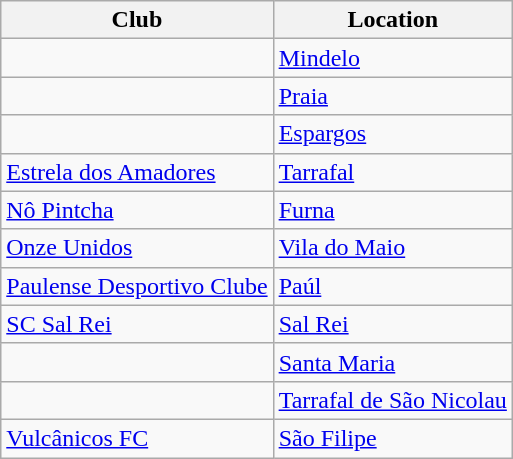<table class="wikitable sortable">
<tr>
<th>Club</th>
<th>Location</th>
</tr>
<tr>
<td></td>
<td><a href='#'>Mindelo</a></td>
</tr>
<tr>
<td></td>
<td><a href='#'>Praia</a></td>
</tr>
<tr>
<td></td>
<td><a href='#'>Espargos</a></td>
</tr>
<tr>
<td><a href='#'>Estrela dos Amadores</a></td>
<td><a href='#'>Tarrafal</a></td>
</tr>
<tr>
<td><a href='#'>Nô Pintcha</a></td>
<td><a href='#'>Furna</a></td>
</tr>
<tr>
<td><a href='#'>Onze Unidos</a></td>
<td><a href='#'>Vila do Maio</a></td>
</tr>
<tr>
<td><a href='#'>Paulense Desportivo Clube</a></td>
<td><a href='#'>Paúl</a></td>
</tr>
<tr>
<td><a href='#'>SC Sal Rei</a></td>
<td><a href='#'>Sal Rei</a></td>
</tr>
<tr>
<td></td>
<td><a href='#'>Santa Maria</a></td>
</tr>
<tr>
<td></td>
<td><a href='#'>Tarrafal de São Nicolau</a></td>
</tr>
<tr>
<td><a href='#'>Vulcânicos FC</a></td>
<td><a href='#'>São Filipe</a></td>
</tr>
</table>
